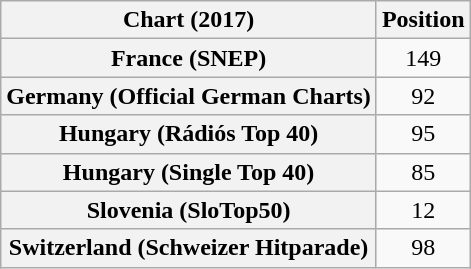<table class="wikitable plainrowheaders sortable" style="text-align:center">
<tr>
<th scope="col">Chart (2017)</th>
<th scope="col">Position</th>
</tr>
<tr>
<th scope="row">France (SNEP)</th>
<td>149</td>
</tr>
<tr>
<th scope="row">Germany (Official German Charts)</th>
<td>92</td>
</tr>
<tr>
<th scope="row">Hungary (Rádiós Top 40)</th>
<td>95</td>
</tr>
<tr>
<th scope="row">Hungary (Single Top 40)</th>
<td>85</td>
</tr>
<tr>
<th scope="row">Slovenia (SloTop50)</th>
<td>12</td>
</tr>
<tr>
<th scope="row">Switzerland (Schweizer Hitparade)</th>
<td>98</td>
</tr>
</table>
